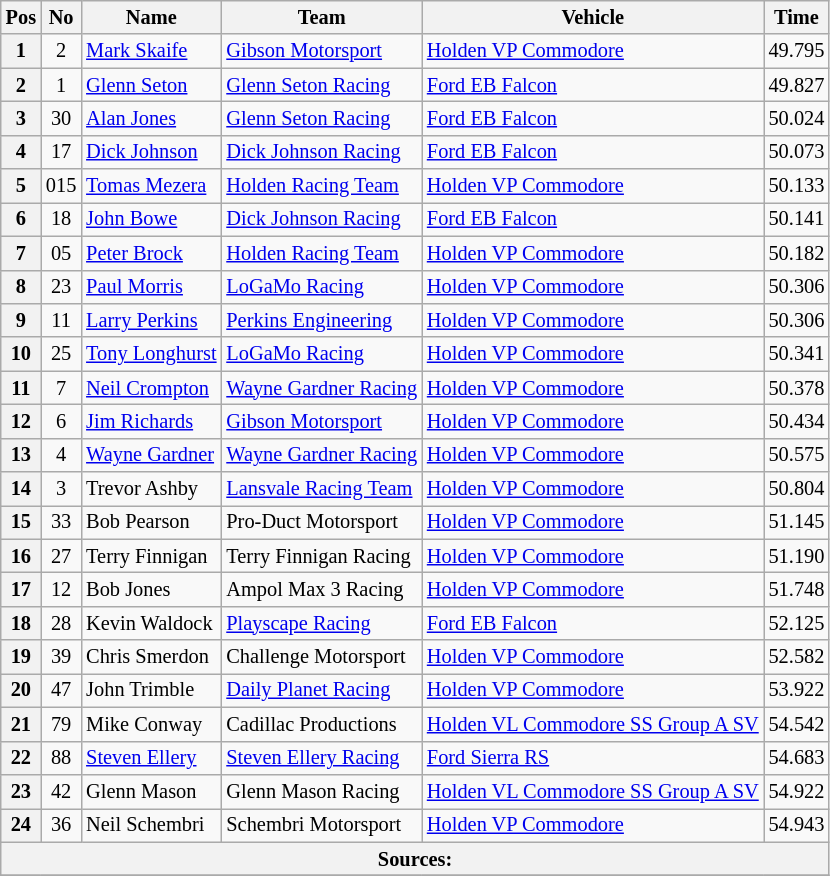<table class="wikitable" style="font-size: 85%;">
<tr>
<th>Pos</th>
<th>No</th>
<th>Name</th>
<th>Team</th>
<th>Vehicle</th>
<th>Time</th>
</tr>
<tr>
<th>1</th>
<td align=center>2</td>
<td> <a href='#'>Mark Skaife</a></td>
<td><a href='#'>Gibson Motorsport</a></td>
<td><a href='#'>Holden VP Commodore</a></td>
<td>49.795</td>
</tr>
<tr>
<th>2</th>
<td align=center>1</td>
<td> <a href='#'>Glenn Seton</a></td>
<td><a href='#'>Glenn Seton Racing</a></td>
<td><a href='#'>Ford EB Falcon</a></td>
<td>49.827</td>
</tr>
<tr>
<th>3</th>
<td align=center>30</td>
<td> <a href='#'>Alan Jones</a></td>
<td><a href='#'>Glenn Seton Racing</a></td>
<td><a href='#'>Ford EB Falcon</a></td>
<td>50.024</td>
</tr>
<tr>
<th>4</th>
<td align=center>17</td>
<td> <a href='#'>Dick Johnson</a></td>
<td><a href='#'>Dick Johnson Racing</a></td>
<td><a href='#'>Ford EB Falcon</a></td>
<td>50.073</td>
</tr>
<tr>
<th>5</th>
<td align=center>015</td>
<td> <a href='#'>Tomas Mezera</a></td>
<td><a href='#'>Holden Racing Team</a></td>
<td><a href='#'>Holden VP Commodore</a></td>
<td>50.133</td>
</tr>
<tr>
<th>6</th>
<td align=center>18</td>
<td> <a href='#'>John Bowe</a></td>
<td><a href='#'>Dick Johnson Racing</a></td>
<td><a href='#'>Ford EB Falcon</a></td>
<td>50.141</td>
</tr>
<tr>
<th>7</th>
<td align=center>05</td>
<td> <a href='#'>Peter Brock</a></td>
<td><a href='#'>Holden Racing Team</a></td>
<td><a href='#'>Holden VP Commodore</a></td>
<td>50.182</td>
</tr>
<tr>
<th>8</th>
<td align=center>23</td>
<td> <a href='#'>Paul Morris</a></td>
<td><a href='#'>LoGaMo Racing</a></td>
<td><a href='#'>Holden VP Commodore</a></td>
<td>50.306</td>
</tr>
<tr>
<th>9</th>
<td align=center>11</td>
<td> <a href='#'>Larry Perkins</a></td>
<td><a href='#'>Perkins Engineering</a></td>
<td><a href='#'>Holden VP Commodore</a></td>
<td>50.306</td>
</tr>
<tr>
<th>10</th>
<td align=center>25</td>
<td> <a href='#'>Tony Longhurst</a></td>
<td><a href='#'>LoGaMo Racing</a></td>
<td><a href='#'>Holden VP Commodore</a></td>
<td>50.341</td>
</tr>
<tr>
<th>11</th>
<td align=center>7</td>
<td> <a href='#'>Neil Crompton</a></td>
<td><a href='#'>Wayne Gardner Racing</a></td>
<td><a href='#'>Holden VP Commodore</a></td>
<td>50.378</td>
</tr>
<tr>
<th>12</th>
<td align=center>6</td>
<td> <a href='#'>Jim Richards</a></td>
<td><a href='#'>Gibson Motorsport</a></td>
<td><a href='#'>Holden VP Commodore</a></td>
<td>50.434</td>
</tr>
<tr>
<th>13</th>
<td align=center>4</td>
<td> <a href='#'>Wayne Gardner</a></td>
<td><a href='#'>Wayne Gardner Racing</a></td>
<td><a href='#'>Holden VP Commodore</a></td>
<td>50.575</td>
</tr>
<tr>
<th>14</th>
<td align=center>3</td>
<td> Trevor Ashby</td>
<td><a href='#'>Lansvale Racing Team</a></td>
<td><a href='#'>Holden VP Commodore</a></td>
<td>50.804</td>
</tr>
<tr>
<th>15</th>
<td align=center>33</td>
<td> Bob Pearson</td>
<td>Pro-Duct Motorsport</td>
<td><a href='#'>Holden VP Commodore</a></td>
<td>51.145</td>
</tr>
<tr>
<th>16</th>
<td align=center>27</td>
<td> Terry Finnigan</td>
<td>Terry Finnigan Racing</td>
<td><a href='#'>Holden VP Commodore</a></td>
<td>51.190</td>
</tr>
<tr>
<th>17</th>
<td align=center>12</td>
<td> Bob Jones</td>
<td>Ampol Max 3 Racing</td>
<td><a href='#'>Holden VP Commodore</a></td>
<td>51.748</td>
</tr>
<tr>
<th>18</th>
<td align=center>28</td>
<td> Kevin Waldock</td>
<td><a href='#'>Playscape Racing</a></td>
<td><a href='#'>Ford EB Falcon</a></td>
<td>52.125</td>
</tr>
<tr>
<th>19</th>
<td align=center>39</td>
<td> Chris Smerdon</td>
<td>Challenge Motorsport</td>
<td><a href='#'>Holden VP Commodore</a></td>
<td>52.582</td>
</tr>
<tr>
<th>20</th>
<td align=center>47</td>
<td> John Trimble</td>
<td><a href='#'>Daily Planet Racing</a></td>
<td><a href='#'>Holden VP Commodore</a></td>
<td>53.922</td>
</tr>
<tr>
<th>21</th>
<td align=center>79</td>
<td> Mike Conway</td>
<td>Cadillac Productions</td>
<td><a href='#'>Holden VL Commodore SS Group A SV</a></td>
<td>54.542</td>
</tr>
<tr>
<th>22</th>
<td align=center>88</td>
<td> <a href='#'>Steven Ellery</a></td>
<td><a href='#'>Steven Ellery Racing</a></td>
<td><a href='#'>Ford Sierra RS</a></td>
<td>54.683</td>
</tr>
<tr>
<th>23</th>
<td align=center>42</td>
<td> Glenn Mason</td>
<td>Glenn Mason Racing</td>
<td><a href='#'>Holden VL Commodore SS Group A SV</a></td>
<td>54.922</td>
</tr>
<tr>
<th>24</th>
<td align=center>36</td>
<td> Neil Schembri</td>
<td>Schembri Motorsport</td>
<td><a href='#'>Holden VP Commodore</a></td>
<td>54.943</td>
</tr>
<tr>
<th colspan="6">Sources:</th>
</tr>
<tr>
</tr>
</table>
